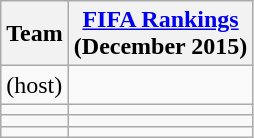<table class="wikitable sortable" style="text-align: left;">
<tr>
<th>Team</th>
<th><a href='#'>FIFA Rankings</a><br>(December 2015)</th>
</tr>
<tr>
<td> (host)</td>
<td></td>
</tr>
<tr>
<td></td>
<td></td>
</tr>
<tr>
<td></td>
<td></td>
</tr>
<tr>
<td></td>
<td></td>
</tr>
</table>
